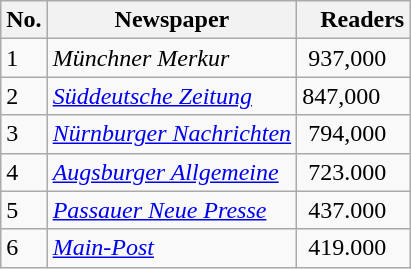<table right| class="wikitable sortable" border="1"|>
<tr>
<th>No.</th>
<th>Newspaper</th>
<th style="text-align: right;">Readers</th>
</tr>
<tr>
<td>1</td>
<td><em>Münchner Merkur</em></td>
<td style="text-align: right;">937,000   </td>
</tr>
<tr>
<td>2</td>
<td><em><a href='#'>Süddeutsche Zeitung</a></em></td>
<td style="text-align: right;">847,000    </td>
</tr>
<tr>
<td>3</td>
<td><em><a href='#'>Nürnburger Nachrichten</a></em></td>
<td style="text-align: right;">794,000   </td>
</tr>
<tr>
<td>4</td>
<td><em><a href='#'>Augsburger Allgemeine</a></em></td>
<td style="text-align: right;">723.000   </td>
</tr>
<tr>
<td>5</td>
<td><em><a href='#'>Passauer Neue Presse</a></em></td>
<td style="text-align: right;">437.000   </td>
</tr>
<tr>
<td>6</td>
<td><em><a href='#'>Main-Post</a></em></td>
<td style="text-align: right;">419.000   </td>
</tr>
</table>
